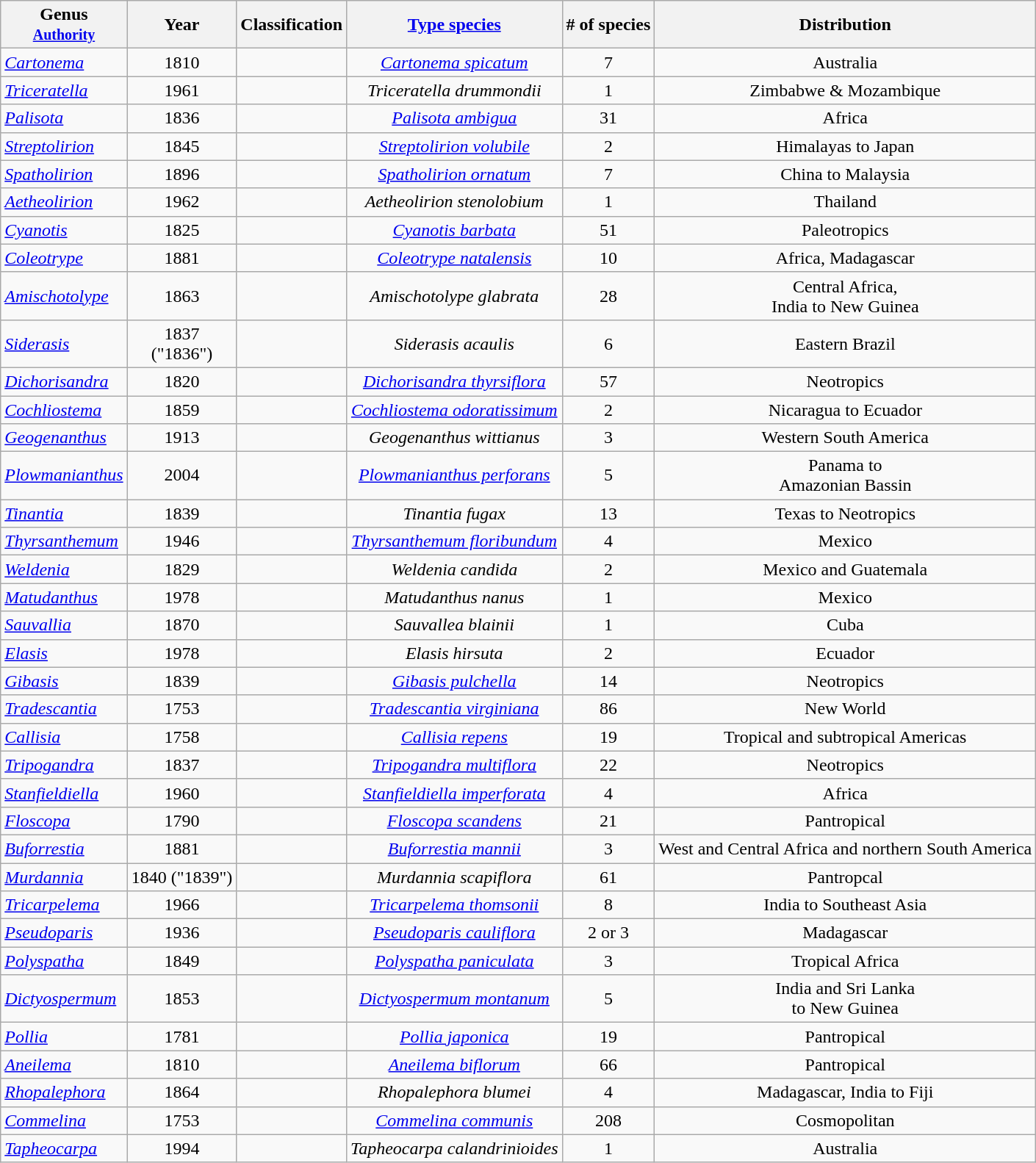<table class="wikitable sortable" style="text-align:center;">
<tr>
<th>Genus<br><small><a href='#'>Authority</a></small></th>
<th>Year</th>
<th>Classification</th>
<th class="unsortable"><a href='#'>Type species</a></th>
<th># of species</th>
<th class="unsortable">Distribution</th>
</tr>
<tr>
<td style="text-align:left;"><em><a href='#'>Cartonema</a></em><br></td>
<td>1810</td>
<td></td>
<td><em><a href='#'>Cartonema spicatum</a></em><br></td>
<td>7</td>
<td>Australia</td>
</tr>
<tr>
<td style="text-align:left;"><em><a href='#'>Triceratella</a></em><br></td>
<td>1961</td>
<td></td>
<td><em>Triceratella drummondii</em><br></td>
<td>1</td>
<td>Zimbabwe & Mozambique</td>
</tr>
<tr>
<td style="text-align:left;"><em><a href='#'>Palisota</a></em><br></td>
<td>1836</td>
<td></td>
<td><em><a href='#'>Palisota ambigua</a></em><br></td>
<td>31</td>
<td>Africa</td>
</tr>
<tr>
<td style="text-align:left;"><em><a href='#'>Streptolirion</a></em><br></td>
<td>1845</td>
<td></td>
<td><em><a href='#'>Streptolirion volubile</a></em><br></td>
<td>2</td>
<td>Himalayas to Japan</td>
</tr>
<tr>
<td style="text-align:left;"><em><a href='#'>Spatholirion</a></em><br></td>
<td>1896</td>
<td></td>
<td><em><a href='#'>Spatholirion ornatum</a></em><br></td>
<td>7</td>
<td>China to Malaysia</td>
</tr>
<tr>
<td style="text-align:left;"><em><a href='#'>Aetheolirion</a></em><br></td>
<td>1962</td>
<td></td>
<td><em>Aetheolirion stenolobium</em><br></td>
<td>1</td>
<td>Thailand</td>
</tr>
<tr>
<td style="text-align:left;"><em><a href='#'>Cyanotis</a></em><br></td>
<td>1825</td>
<td></td>
<td><em><a href='#'>Cyanotis barbata</a></em><br></td>
<td>51</td>
<td>Paleotropics</td>
</tr>
<tr>
<td style="text-align:left;"><em><a href='#'>Coleotrype</a></em><br></td>
<td>1881</td>
<td></td>
<td><em><a href='#'>Coleotrype natalensis</a></em><br></td>
<td>10</td>
<td>Africa, Madagascar</td>
</tr>
<tr>
<td style="text-align:left;"><em><a href='#'>Amischotolype</a></em><br></td>
<td>1863</td>
<td></td>
<td><em>Amischotolype glabrata</em><br></td>
<td>28</td>
<td>Central Africa,<br>India to New Guinea</td>
</tr>
<tr>
<td style="text-align:left;"><em><a href='#'>Siderasis</a></em><br></td>
<td>1837<br>("1836")</td>
<td></td>
<td><em>Siderasis acaulis</em><br></td>
<td>6</td>
<td>Eastern Brazil</td>
</tr>
<tr>
<td style="text-align:left;"><em><a href='#'>Dichorisandra</a></em><br></td>
<td>1820</td>
<td></td>
<td><em><a href='#'>Dichorisandra thyrsiflora</a></em><br></td>
<td>57</td>
<td>Neotropics</td>
</tr>
<tr>
<td style="text-align:left;"><em><a href='#'>Cochliostema</a></em><br></td>
<td>1859</td>
<td></td>
<td><em><a href='#'>Cochliostema odoratissimum</a></em><br></td>
<td>2</td>
<td>Nicaragua to Ecuador</td>
</tr>
<tr>
<td style="text-align:left;"><em><a href='#'>Geogenanthus</a></em><br></td>
<td>1913</td>
<td></td>
<td><em>Geogenanthus wittianus</em><br></td>
<td>3</td>
<td>Western South America</td>
</tr>
<tr>
<td style="text-align:left;"><em><a href='#'>Plowmanianthus</a></em><br></td>
<td>2004</td>
<td></td>
<td><em><a href='#'>Plowmanianthus perforans</a></em><br></td>
<td>5</td>
<td>Panama to<br>Amazonian Bassin</td>
</tr>
<tr>
<td style="text-align:left;"><em><a href='#'>Tinantia</a></em><br></td>
<td>1839</td>
<td></td>
<td><em>Tinantia fugax</em><br></td>
<td>13</td>
<td>Texas to Neotropics</td>
</tr>
<tr>
<td style="text-align:left;"><em><a href='#'>Thyrsanthemum</a></em><br></td>
<td>1946</td>
<td></td>
<td><em><a href='#'>Thyrsanthemum floribundum</a></em><br></td>
<td>4</td>
<td>Mexico</td>
</tr>
<tr>
<td style="text-align:left;"><em><a href='#'>Weldenia</a></em><br></td>
<td>1829</td>
<td></td>
<td><em>Weldenia candida</em><br></td>
<td>2</td>
<td>Mexico and Guatemala</td>
</tr>
<tr>
<td style="text-align:left;"><em><a href='#'>Matudanthus</a></em><br></td>
<td>1978</td>
<td></td>
<td><em>Matudanthus nanus</em><br></td>
<td>1</td>
<td>Mexico</td>
</tr>
<tr>
<td style="text-align:left;"><em><a href='#'>Sauvallia</a></em><br></td>
<td>1870</td>
<td></td>
<td><em>Sauvallea blainii</em><br></td>
<td>1</td>
<td>Cuba</td>
</tr>
<tr>
<td style="text-align:left;"><em><a href='#'>Elasis</a></em><br></td>
<td>1978</td>
<td></td>
<td><em>Elasis hirsuta</em><br></td>
<td>2</td>
<td>Ecuador</td>
</tr>
<tr>
<td style="text-align:left;"><em><a href='#'>Gibasis</a></em><br></td>
<td>1839</td>
<td></td>
<td><em><a href='#'>Gibasis pulchella</a></em><br></td>
<td>14</td>
<td>Neotropics</td>
</tr>
<tr>
<td style="text-align:left;"><em><a href='#'>Tradescantia</a></em><br></td>
<td>1753</td>
<td></td>
<td><em><a href='#'>Tradescantia virginiana</a></em><br></td>
<td>86</td>
<td>New World</td>
</tr>
<tr>
<td style="text-align:left;"><em><a href='#'>Callisia</a></em><br></td>
<td>1758</td>
<td></td>
<td><em><a href='#'>Callisia repens</a></em><br></td>
<td>19</td>
<td>Tropical and subtropical Americas</td>
</tr>
<tr>
<td style="text-align:left;"><em><a href='#'>Tripogandra</a></em><br></td>
<td>1837</td>
<td></td>
<td><em><a href='#'>Tripogandra multiflora</a></em><br></td>
<td>22</td>
<td>Neotropics</td>
</tr>
<tr>
<td style="text-align:left;"><em><a href='#'>Stanfieldiella</a></em><br></td>
<td>1960</td>
<td></td>
<td><em><a href='#'>Stanfieldiella imperforata</a></em><br></td>
<td>4</td>
<td>Africa</td>
</tr>
<tr>
<td style="text-align:left;"><em><a href='#'>Floscopa</a></em><br></td>
<td>1790</td>
<td></td>
<td><em><a href='#'>Floscopa scandens</a></em><br></td>
<td>21</td>
<td>Pantropical</td>
</tr>
<tr>
<td style="text-align:left;"><em><a href='#'>Buforrestia</a></em><br></td>
<td>1881</td>
<td></td>
<td><em><a href='#'>Buforrestia mannii</a></em><br></td>
<td>3</td>
<td>West and Central Africa and northern South America</td>
</tr>
<tr>
<td style="text-align:left;"><em><a href='#'>Murdannia</a></em><br></td>
<td>1840 ("1839")</td>
<td></td>
<td><em>Murdannia scapiflora</em><br></td>
<td>61</td>
<td>Pantropcal</td>
</tr>
<tr>
<td style="text-align:left;"><em><a href='#'>Tricarpelema</a></em><br></td>
<td>1966</td>
<td></td>
<td><em><a href='#'>Tricarpelema thomsonii</a></em><br></td>
<td>8</td>
<td>India to Southeast Asia</td>
</tr>
<tr>
<td style="text-align:left;"><em><a href='#'>Pseudoparis</a></em><br></td>
<td>1936</td>
<td></td>
<td><em><a href='#'>Pseudoparis cauliflora</a></em><br></td>
<td>2 or 3</td>
<td>Madagascar</td>
</tr>
<tr>
<td style="text-align:left;"><em><a href='#'>Polyspatha</a></em><br></td>
<td>1849</td>
<td></td>
<td><em><a href='#'>Polyspatha paniculata</a></em><br></td>
<td>3</td>
<td>Tropical Africa</td>
</tr>
<tr>
<td style="text-align:left;"><em><a href='#'>Dictyospermum</a></em><br></td>
<td>1853</td>
<td></td>
<td><em><a href='#'>Dictyospermum montanum</a></em><br></td>
<td>5</td>
<td>India and Sri Lanka<br>to New Guinea</td>
</tr>
<tr>
<td style="text-align:left;"><em><a href='#'>Pollia</a></em><br></td>
<td>1781</td>
<td></td>
<td><em><a href='#'>Pollia japonica</a></em><br></td>
<td>19</td>
<td>Pantropical</td>
</tr>
<tr>
<td style="text-align:left;"><em><a href='#'>Aneilema</a></em><br></td>
<td>1810</td>
<td></td>
<td><em><a href='#'>Aneilema biflorum</a></em><br></td>
<td>66</td>
<td>Pantropical</td>
</tr>
<tr>
<td style="text-align:left;"><em><a href='#'>Rhopalephora</a></em><br></td>
<td>1864</td>
<td></td>
<td><em>Rhopalephora blumei</em><br></td>
<td>4</td>
<td>Madagascar, India to Fiji</td>
</tr>
<tr>
<td style="text-align:left;"><em><a href='#'>Commelina</a></em><br></td>
<td>1753</td>
<td></td>
<td><em><a href='#'>Commelina communis</a></em><br></td>
<td>208</td>
<td>Cosmopolitan</td>
</tr>
<tr>
<td style="text-align:left;"><em><a href='#'>Tapheocarpa</a></em><br></td>
<td>1994</td>
<td></td>
<td><em>Tapheocarpa calandrinioides</em><br></td>
<td>1</td>
<td>Australia</td>
</tr>
</table>
